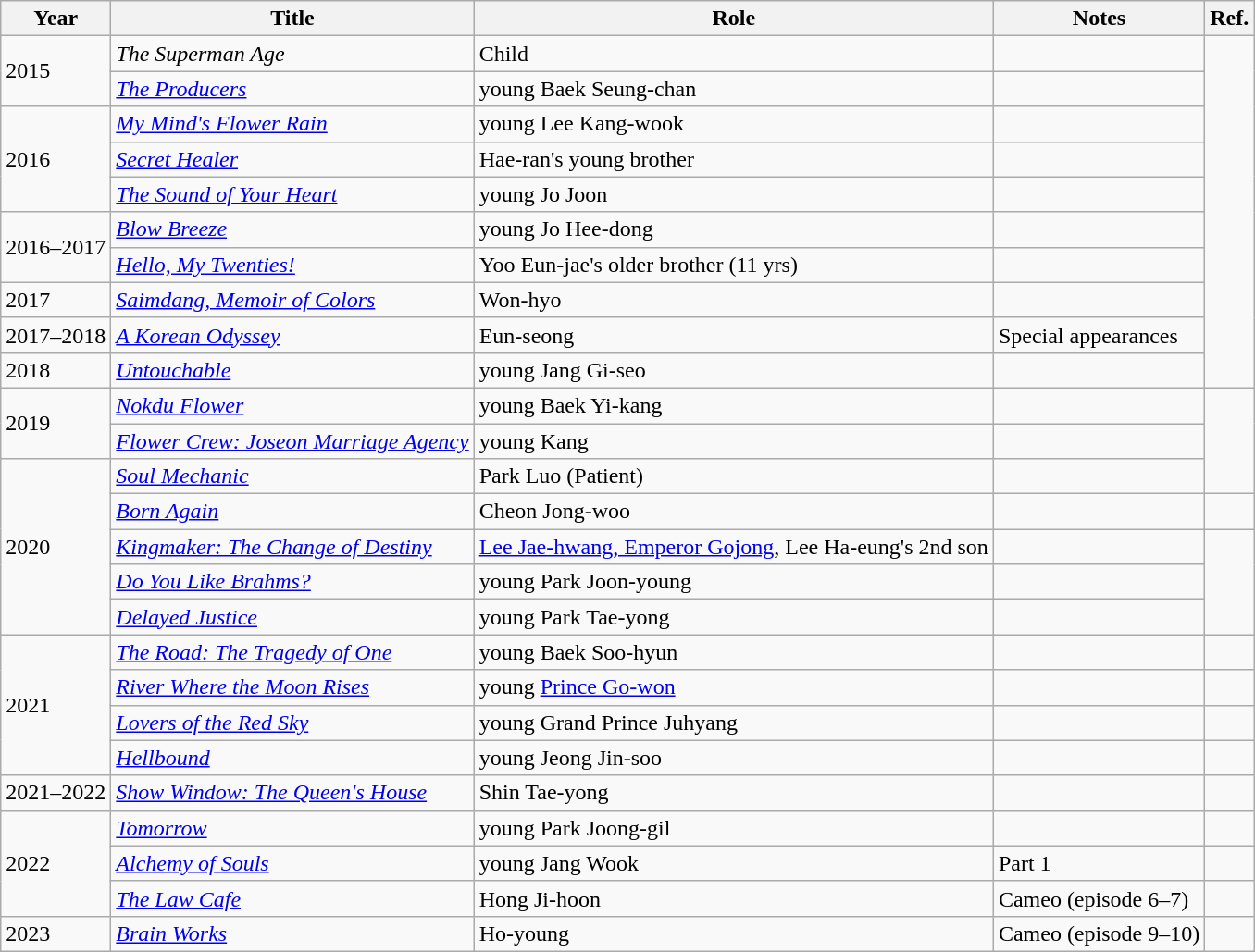<table class="wikitable sortable">
<tr>
<th>Year</th>
<th>Title</th>
<th>Role</th>
<th class="unsortable">Notes</th>
<th class="unsortable">Ref.</th>
</tr>
<tr>
<td rowspan="2">2015</td>
<td><em>The Superman Age</em></td>
<td>Child</td>
<td></td>
<td rowspan=10></td>
</tr>
<tr>
<td><em><a href='#'>The Producers</a></em></td>
<td>young Baek Seung-chan</td>
<td></td>
</tr>
<tr>
<td rowspan="3">2016</td>
<td><em><a href='#'>My Mind's Flower Rain</a></em></td>
<td>young Lee Kang-wook</td>
<td></td>
</tr>
<tr>
<td><em><a href='#'>Secret Healer</a></em></td>
<td>Hae-ran's young brother</td>
<td></td>
</tr>
<tr>
<td><em><a href='#'>The Sound of Your Heart</a></em></td>
<td>young Jo Joon</td>
<td></td>
</tr>
<tr>
<td rowspan=2>2016–2017</td>
<td><em><a href='#'>Blow Breeze</a></em></td>
<td>young Jo Hee-dong</td>
<td></td>
</tr>
<tr>
<td><em><a href='#'>Hello, My Twenties!</a></em></td>
<td>Yoo Eun-jae's older brother (11 yrs)</td>
<td></td>
</tr>
<tr>
<td>2017</td>
<td><em><a href='#'>Saimdang, Memoir of Colors</a></em></td>
<td>Won-hyo</td>
<td></td>
</tr>
<tr>
<td>2017–2018</td>
<td><em><a href='#'>A Korean Odyssey</a></em></td>
<td>Eun-seong</td>
<td>Special appearances</td>
</tr>
<tr>
<td>2018</td>
<td><em><a href='#'>Untouchable</a></em></td>
<td>young Jang Gi-seo</td>
<td></td>
</tr>
<tr>
<td rowspan="2">2019</td>
<td><em><a href='#'>Nokdu Flower</a></em></td>
<td>young Baek Yi-kang</td>
<td></td>
<td rowspan=3></td>
</tr>
<tr>
<td><em><a href='#'>Flower Crew: Joseon Marriage Agency</a></em></td>
<td>young Kang</td>
<td></td>
</tr>
<tr>
<td rowspan="5">2020</td>
<td><em><a href='#'>Soul Mechanic</a></em></td>
<td>Park Luo (Patient)</td>
<td></td>
</tr>
<tr>
<td><em><a href='#'>Born Again</a></em></td>
<td>Cheon Jong-woo</td>
<td></td>
<td></td>
</tr>
<tr>
<td><em><a href='#'>Kingmaker: The Change of Destiny</a></em></td>
<td><a href='#'>Lee Jae-hwang, Emperor Gojong</a>, Lee Ha-eung's 2nd son</td>
<td></td>
<td rowspan=3></td>
</tr>
<tr>
<td><em><a href='#'>Do You Like Brahms?</a></em></td>
<td>young Park Joon-young</td>
<td></td>
</tr>
<tr>
<td><em><a href='#'>Delayed Justice</a></em></td>
<td>young Park Tae-yong</td>
<td></td>
</tr>
<tr>
<td rowspan="4">2021</td>
<td><em><a href='#'>The Road: The Tragedy of One</a></em></td>
<td>young Baek Soo-hyun</td>
<td></td>
<td></td>
</tr>
<tr>
<td><em><a href='#'>River Where the Moon Rises</a></em></td>
<td>young <a href='#'>Prince Go-won</a></td>
<td></td>
<td></td>
</tr>
<tr>
<td><em><a href='#'>Lovers of the Red Sky</a></em></td>
<td>young Grand Prince Juhyang</td>
<td></td>
<td></td>
</tr>
<tr>
<td><em><a href='#'>Hellbound</a></em></td>
<td>young Jeong Jin-soo</td>
<td></td>
<td></td>
</tr>
<tr>
<td>2021–2022</td>
<td><em><a href='#'>Show Window: The Queen's House</a></em></td>
<td>Shin Tae-yong</td>
<td></td>
<td></td>
</tr>
<tr>
<td rowspan=3>2022</td>
<td><em><a href='#'>Tomorrow</a></em></td>
<td>young Park Joong-gil</td>
<td></td>
<td></td>
</tr>
<tr>
<td><em><a href='#'>Alchemy of Souls</a></em></td>
<td>young Jang Wook</td>
<td>Part 1</td>
<td></td>
</tr>
<tr>
<td><em><a href='#'>The Law Cafe</a></em></td>
<td>Hong Ji-hoon</td>
<td>Cameo (episode 6–7)</td>
<td></td>
</tr>
<tr>
<td>2023</td>
<td><em><a href='#'>Brain Works</a></em></td>
<td>Ho-young</td>
<td>Cameo (episode 9–10)</td>
<td></td>
</tr>
</table>
